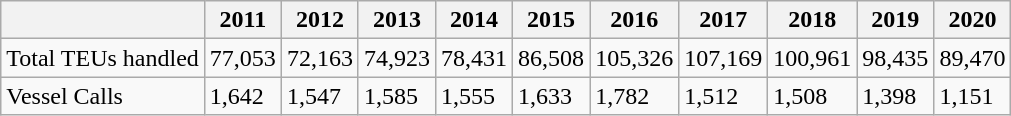<table class="wikitable">
<tr>
<th></th>
<th>2011</th>
<th>2012</th>
<th>2013</th>
<th>2014</th>
<th>2015</th>
<th>2016</th>
<th>2017</th>
<th>2018</th>
<th>2019</th>
<th>2020</th>
</tr>
<tr>
<td>Total TEUs handled</td>
<td>77,053</td>
<td>72,163</td>
<td>74,923</td>
<td>78,431</td>
<td>86,508</td>
<td>105,326</td>
<td>107,169</td>
<td>100,961</td>
<td>98,435</td>
<td>89,470</td>
</tr>
<tr>
<td>Vessel Calls</td>
<td>1,642</td>
<td>1,547</td>
<td>1,585</td>
<td>1,555</td>
<td>1,633</td>
<td>1,782</td>
<td>1,512</td>
<td>1,508</td>
<td>1,398</td>
<td>1,151</td>
</tr>
</table>
